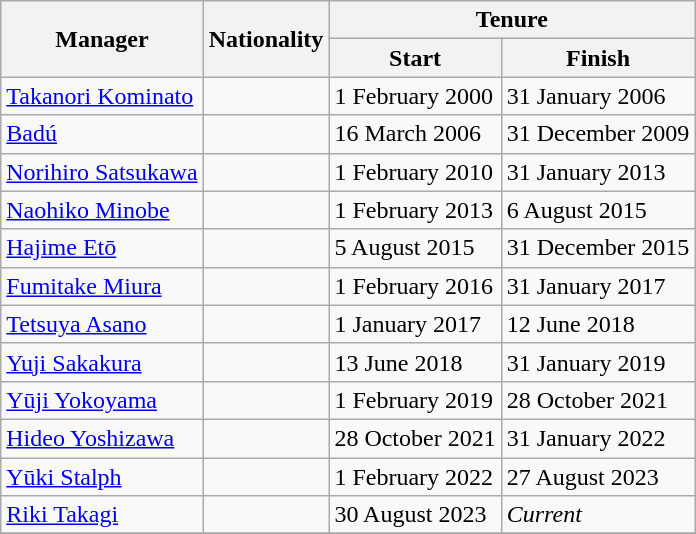<table class="wikitable">
<tr>
<th rowspan="2">Manager</th>
<th rowspan="2">Nationality</th>
<th colspan="2">Tenure  </th>
</tr>
<tr>
<th>Start</th>
<th>Finish </th>
</tr>
<tr>
<td><a href='#'>Takanori Kominato</a></td>
<td></td>
<td>1 February 2000</td>
<td>31 January 2006<br></td>
</tr>
<tr>
<td><a href='#'>Badú</a></td>
<td></td>
<td>16 March 2006</td>
<td>31 December 2009<br></td>
</tr>
<tr>
<td><a href='#'>Norihiro Satsukawa</a></td>
<td></td>
<td>1 February 2010</td>
<td>31 January 2013<br></td>
</tr>
<tr>
<td><a href='#'>Naohiko Minobe</a></td>
<td></td>
<td>1 February 2013</td>
<td>6 August 2015<br></td>
</tr>
<tr>
<td><a href='#'>Hajime Etō</a></td>
<td></td>
<td>5 August 2015</td>
<td>31 December 2015<br></td>
</tr>
<tr>
<td><a href='#'>Fumitake Miura</a></td>
<td></td>
<td>1 February 2016</td>
<td>31 January 2017<br></td>
</tr>
<tr>
<td><a href='#'>Tetsuya Asano</a></td>
<td></td>
<td>1 January 2017</td>
<td>12 June 2018<br></td>
</tr>
<tr>
<td><a href='#'>Yuji Sakakura </a></td>
<td></td>
<td>13 June 2018</td>
<td>31 January 2019<br></td>
</tr>
<tr>
<td><a href='#'>Yūji Yokoyama</a></td>
<td></td>
<td>1 February 2019</td>
<td>28 October 2021<br></td>
</tr>
<tr>
<td><a href='#'>Hideo Yoshizawa</a></td>
<td></td>
<td>28 October 2021</td>
<td>31 January 2022<br></td>
</tr>
<tr>
<td><a href='#'>Yūki Stalph</a></td>
<td> </td>
<td>1 February 2022</td>
<td>27 August 2023<br></td>
</tr>
<tr>
<td><a href='#'>Riki Takagi</a></td>
<td></td>
<td>30 August 2023</td>
<td><em>Current</em><br></td>
</tr>
<tr>
</tr>
</table>
